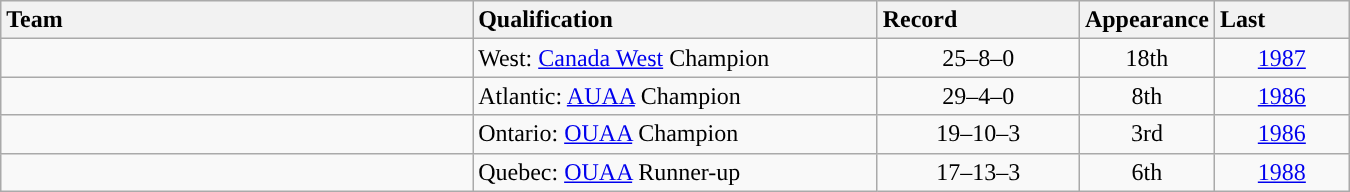<table class="wikitable sortable" style="text-align: center;" width=900>
<tr style="background:#efefef; text-align:center">
<th style="text-align:left" width=35%>Team</th>
<th style="text-align:left" width=30%>Qualification</th>
<th style="text-align:left" width=15%>Record</th>
<th style="text-align:left" width=10%>Appearance</th>
<th style="text-align:left" width=10%>Last</th>
</tr>
<tr style="text-align:center">
<td style="text-align:left; "><a href='#'></a></td>
<td style="text-align:left">West: <a href='#'>Canada West</a> Champion</td>
<td style="text-align:center">25–8–0</td>
<td style="text-align:center">18th</td>
<td style="text-align:center"><a href='#'>1987</a></td>
</tr>
<tr style="text-align:center">
<td style="text-align:left; "><a href='#'></a></td>
<td style="text-align:left">Atlantic: <a href='#'>AUAA</a> Champion</td>
<td style="text-align:center">29–4–0</td>
<td style="text-align:center">8th</td>
<td style="text-align:center"><a href='#'>1986</a></td>
</tr>
<tr style="text-align:center">
<td style="text-align:left; "><a href='#'></a></td>
<td style="text-align:left">Ontario: <a href='#'>OUAA</a> Champion</td>
<td style="text-align:center">19–10–3</td>
<td style="text-align:center">3rd</td>
<td style="text-align:center"><a href='#'>1986</a></td>
</tr>
<tr style="text-align:center">
<td style="text-align:left; "><a href='#'></a></td>
<td style="text-align:left">Quebec: <a href='#'>OUAA</a> Runner-up</td>
<td style="text-align:center">17–13–3</td>
<td style="text-align:center">6th</td>
<td style="text-align:center"><a href='#'>1988</a></td>
</tr>
</table>
